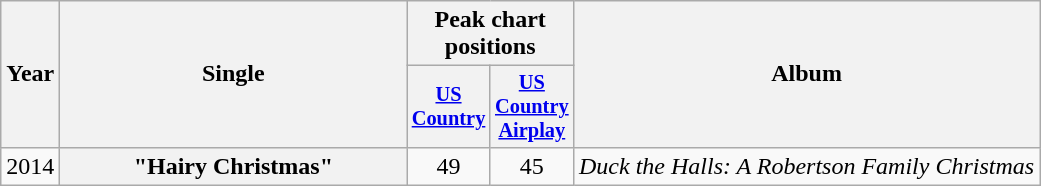<table class="wikitable plainrowheaders" style="text-align:center;">
<tr>
<th scope="col" rowspan="2">Year</th>
<th scope="col" rowspan="2" style="width:14em;">Single</th>
<th scope="col" colspan="2">Peak chart<br>positions</th>
<th scope="col" rowspan="2">Album</th>
</tr>
<tr>
<th scope="col" style="width:3em;font-size:85%;"><a href='#'>US Country</a><br></th>
<th scope="col" style="width:3em;font-size:85%;"><a href='#'>US Country Airplay</a><br></th>
</tr>
<tr>
<td>2014</td>
<th scope="row">"Hairy Christmas"<br></th>
<td>49</td>
<td>45</td>
<td align="left"><em>Duck the Halls: A Robertson Family Christmas</em></td>
</tr>
</table>
